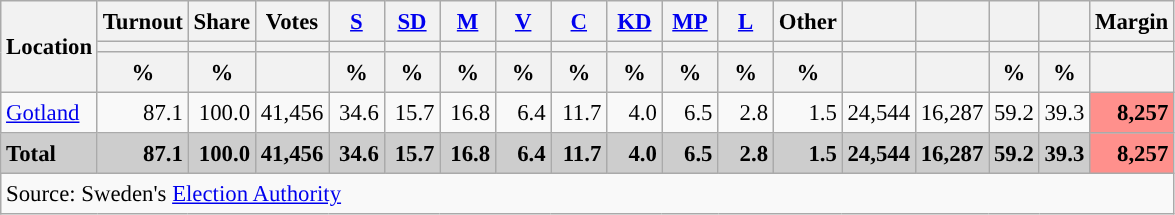<table class="wikitable sortable" style="text-align:right; font-size:95%; line-height:20px;">
<tr>
<th rowspan="3">Location</th>
<th>Turnout</th>
<th>Share</th>
<th>Votes</th>
<th width="30px" class="unsortable"><a href='#'>S</a></th>
<th width="30px" class="unsortable"><a href='#'>SD</a></th>
<th width="30px" class="unsortable"><a href='#'>M</a></th>
<th width="30px" class="unsortable"><a href='#'>V</a></th>
<th width="30px" class="unsortable"><a href='#'>C</a></th>
<th width="30px" class="unsortable"><a href='#'>KD</a></th>
<th width="30px" class="unsortable"><a href='#'>MP</a></th>
<th width="30px" class="unsortable"><a href='#'>L</a></th>
<th width="30px" class="unsortable">Other</th>
<th></th>
<th></th>
<th></th>
<th></th>
<th>Margin</th>
</tr>
<tr>
<th></th>
<th></th>
<th></th>
<th style="background:"></th>
<th style="background:"></th>
<th style="background:"></th>
<th style="background:"></th>
<th style="background:"></th>
<th style="background:"></th>
<th style="background:"></th>
<th style="background:"></th>
<th style="background:"></th>
<th style="background:"></th>
<th style="background:"></th>
<th style="background:"></th>
<th style="background:"></th>
<th></th>
</tr>
<tr>
<th data-sort-type="number">%</th>
<th data-sort-type="number">%</th>
<th></th>
<th data-sort-type="number">%</th>
<th data-sort-type="number">%</th>
<th data-sort-type="number">%</th>
<th data-sort-type="number">%</th>
<th data-sort-type="number">%</th>
<th data-sort-type="number">%</th>
<th data-sort-type="number">%</th>
<th data-sort-type="number">%</th>
<th data-sort-type="number">%</th>
<th data-sort-type="number"></th>
<th data-sort-type="number"></th>
<th data-sort-type="number">%</th>
<th data-sort-type="number">%</th>
<th data-sort-type="number"></th>
</tr>
<tr>
<td align="left"><a href='#'>Gotland</a></td>
<td>87.1</td>
<td>100.0</td>
<td>41,456</td>
<td>34.6</td>
<td>15.7</td>
<td>16.8</td>
<td>6.4</td>
<td>11.7</td>
<td>4.0</td>
<td>6.5</td>
<td>2.8</td>
<td>1.5</td>
<td>24,544</td>
<td>16,287</td>
<td>59.2</td>
<td>39.3</td>
<td bgcolor=#ff908c><strong>8,257</strong></td>
</tr>
<tr style="background:#CDCDCD;">
<td align="left"><strong>Total</strong></td>
<td><strong>87.1</strong></td>
<td><strong>100.0</strong></td>
<td><strong>41,456</strong></td>
<td><strong>34.6</strong></td>
<td><strong>15.7</strong></td>
<td><strong>16.8</strong></td>
<td><strong>6.4</strong></td>
<td><strong>11.7</strong></td>
<td><strong>4.0</strong></td>
<td><strong>6.5</strong></td>
<td><strong>2.8</strong></td>
<td><strong>1.5</strong></td>
<td><strong>24,544</strong></td>
<td><strong>16,287</strong></td>
<td><strong>59.2</strong></td>
<td><strong>39.3</strong></td>
<td bgcolor=#ff908c><strong>8,257</strong></td>
</tr>
<tr>
<td colspan="18" align="left">Source: Sweden's <a href='#'>Election Authority</a></td>
</tr>
</table>
